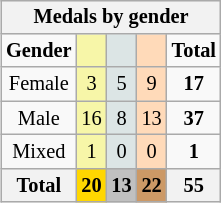<table class=wikitable style="font-size:85%; float:right;text-align:center">
<tr bgcolor=EFEFEF>
<th colspan=6>Medals by gender</th>
</tr>
<tr>
<td><strong>Gender</strong></td>
<td bgcolor=F7F6A8></td>
<td bgcolor=DCE5E5></td>
<td bgcolor=FFDAB9></td>
<td><strong>Total</strong></td>
</tr>
<tr>
<td>Female</td>
<td bgcolor=F7F6A8>3</td>
<td bgcolor=DCE5E5>5</td>
<td bgcolor=FFDAB9>9</td>
<td><strong>17</strong></td>
</tr>
<tr>
<td>Male</td>
<td bgcolor=F7F6A8>16</td>
<td bgcolor=DCE5E5>8</td>
<td bgcolor=FFDAB9>13</td>
<td><strong>37</strong></td>
</tr>
<tr>
<td>Mixed</td>
<td bgcolor=F7F6A8>1</td>
<td bgcolor=DCE5E5>0</td>
<td bgcolor=FFDAB9>0</td>
<td><strong>1</strong></td>
</tr>
<tr>
<th>Total</th>
<th style=background:gold>20</th>
<th style=background:silver>13</th>
<th style=background:#C96>22</th>
<th>55</th>
</tr>
</table>
